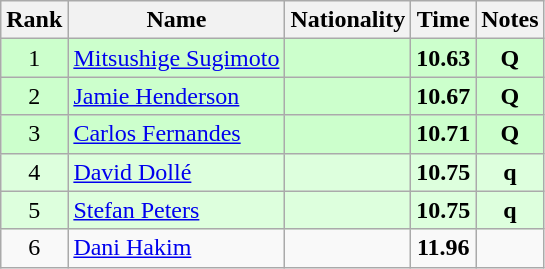<table class="wikitable sortable" style="text-align:center">
<tr>
<th>Rank</th>
<th>Name</th>
<th>Nationality</th>
<th>Time</th>
<th>Notes</th>
</tr>
<tr bgcolor=ccffcc>
<td>1</td>
<td align=left><a href='#'>Mitsushige Sugimoto</a></td>
<td align=left></td>
<td><strong>10.63</strong></td>
<td><strong>Q</strong></td>
</tr>
<tr bgcolor=ccffcc>
<td>2</td>
<td align=left><a href='#'>Jamie Henderson</a></td>
<td align=left></td>
<td><strong>10.67</strong></td>
<td><strong>Q</strong></td>
</tr>
<tr bgcolor=ccffcc>
<td>3</td>
<td align=left><a href='#'>Carlos Fernandes</a></td>
<td align=left></td>
<td><strong>10.71</strong></td>
<td><strong>Q</strong></td>
</tr>
<tr bgcolor=ddffdd>
<td>4</td>
<td align=left><a href='#'>David Dollé</a></td>
<td align=left></td>
<td><strong>10.75</strong></td>
<td><strong>q</strong></td>
</tr>
<tr bgcolor=ddffdd>
<td>5</td>
<td align=left><a href='#'>Stefan Peters</a></td>
<td align=left></td>
<td><strong>10.75</strong></td>
<td><strong>q</strong></td>
</tr>
<tr>
<td>6</td>
<td align=left><a href='#'>Dani Hakim</a></td>
<td align=left></td>
<td><strong>11.96</strong></td>
<td></td>
</tr>
</table>
